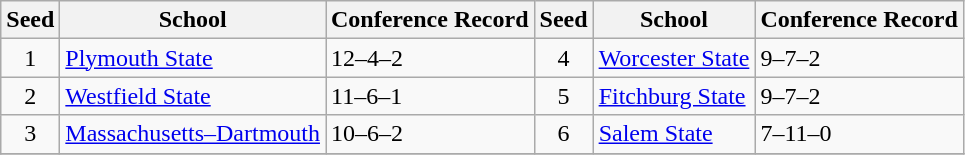<table class="wikitable">
<tr>
<th>Seed</th>
<th>School</th>
<th>Conference Record</th>
<th>Seed</th>
<th>School</th>
<th>Conference Record</th>
</tr>
<tr>
<td align=center>1</td>
<td><a href='#'>Plymouth State</a></td>
<td>12–4–2</td>
<td align=center>4</td>
<td><a href='#'>Worcester State</a></td>
<td>9–7–2</td>
</tr>
<tr>
<td align=center>2</td>
<td><a href='#'>Westfield State</a></td>
<td>11–6–1</td>
<td align=center>5</td>
<td><a href='#'>Fitchburg State</a></td>
<td>9–7–2</td>
</tr>
<tr>
<td align=center>3</td>
<td><a href='#'>Massachusetts–Dartmouth</a></td>
<td>10–6–2</td>
<td align=center>6</td>
<td><a href='#'>Salem State</a></td>
<td>7–11–0</td>
</tr>
<tr>
</tr>
</table>
